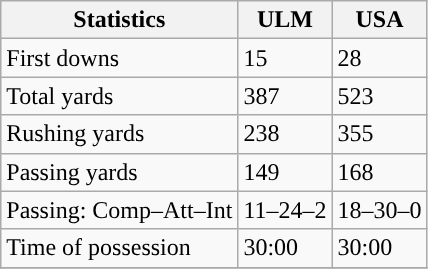<table class="wikitable" style="float: left;">
<tr>
<th>Statistics</th>
<th>ULM</th>
<th>USA</th>
</tr>
<tr>
<td>First downs</td>
<td>15</td>
<td>28</td>
</tr>
<tr>
<td>Total yards</td>
<td>387</td>
<td>523</td>
</tr>
<tr>
<td>Rushing yards</td>
<td>238</td>
<td>355</td>
</tr>
<tr>
<td>Passing yards</td>
<td>149</td>
<td>168</td>
</tr>
<tr>
<td>Passing: Comp–Att–Int</td>
<td>11–24–2</td>
<td>18–30–0</td>
</tr>
<tr>
<td>Time of possession</td>
<td>30:00</td>
<td>30:00</td>
</tr>
<tr>
</tr>
</table>
